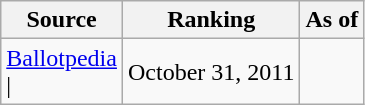<table class="wikitable" style="text-align:center">
<tr>
<th>Source</th>
<th>Ranking</th>
<th>As of</th>
</tr>
<tr>
<td align=left><a href='#'>Ballotpedia</a><br>| </td>
<td>October 31, 2011</td>
</tr>
</table>
